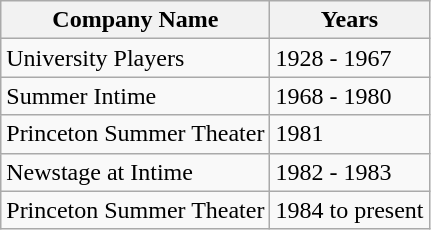<table class="wikitable">
<tr>
<th>Company Name</th>
<th>Years</th>
</tr>
<tr>
<td>University Players</td>
<td>1928 - 1967</td>
</tr>
<tr>
<td>Summer Intime</td>
<td>1968 - 1980</td>
</tr>
<tr>
<td>Princeton Summer Theater</td>
<td>1981</td>
</tr>
<tr>
<td>Newstage at Intime</td>
<td>1982 - 1983</td>
</tr>
<tr>
<td>Princeton Summer Theater</td>
<td>1984 to present</td>
</tr>
</table>
